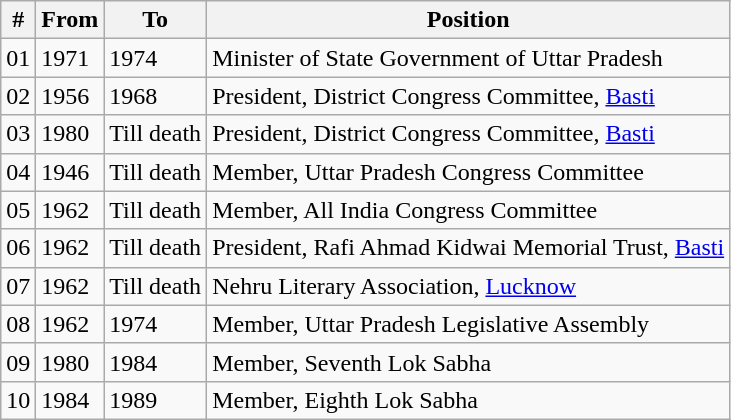<table class="wikitable sortable">
<tr>
<th>#</th>
<th>From</th>
<th>To</th>
<th>Position</th>
</tr>
<tr>
<td>01</td>
<td>1971</td>
<td>1974</td>
<td>Minister of State Government of Uttar Pradesh</td>
</tr>
<tr>
<td>02</td>
<td>1956</td>
<td>1968</td>
<td>President, District Congress Committee, <a href='#'>Basti</a></td>
</tr>
<tr>
<td>03</td>
<td>1980</td>
<td>Till death</td>
<td>President, District Congress Committee, <a href='#'>Basti</a></td>
</tr>
<tr>
<td>04</td>
<td>1946</td>
<td>Till death</td>
<td>Member, Uttar Pradesh Congress Committee</td>
</tr>
<tr>
<td>05</td>
<td>1962</td>
<td>Till death</td>
<td>Member, All India Congress Committee</td>
</tr>
<tr>
<td>06</td>
<td>1962</td>
<td>Till death</td>
<td>President, Rafi Ahmad Kidwai Memorial Trust, <a href='#'>Basti</a></td>
</tr>
<tr>
<td>07</td>
<td>1962</td>
<td>Till death</td>
<td>Nehru Literary Association, <a href='#'>Lucknow</a></td>
</tr>
<tr>
<td>08</td>
<td>1962</td>
<td>1974</td>
<td>Member, Uttar Pradesh Legislative Assembly</td>
</tr>
<tr>
<td>09</td>
<td>1980</td>
<td>1984</td>
<td>Member, Seventh Lok Sabha</td>
</tr>
<tr>
<td>10</td>
<td>1984</td>
<td>1989</td>
<td>Member, Eighth Lok Sabha</td>
</tr>
</table>
